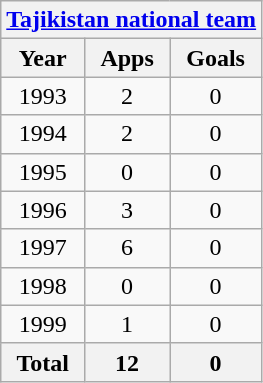<table class="wikitable" style="text-align:center">
<tr>
<th colspan=3><a href='#'>Tajikistan national team</a></th>
</tr>
<tr>
<th>Year</th>
<th>Apps</th>
<th>Goals</th>
</tr>
<tr>
<td>1993</td>
<td>2</td>
<td>0</td>
</tr>
<tr>
<td>1994</td>
<td>2</td>
<td>0</td>
</tr>
<tr>
<td>1995</td>
<td>0</td>
<td>0</td>
</tr>
<tr>
<td>1996</td>
<td>3</td>
<td>0</td>
</tr>
<tr>
<td>1997</td>
<td>6</td>
<td>0</td>
</tr>
<tr>
<td>1998</td>
<td>0</td>
<td>0</td>
</tr>
<tr>
<td>1999</td>
<td>1</td>
<td>0</td>
</tr>
<tr>
<th>Total</th>
<th>12</th>
<th>0</th>
</tr>
</table>
